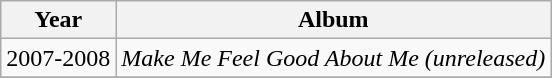<table class="wikitable">
<tr>
<th align'"center">Year</th>
<th align="center">Album</th>
</tr>
<tr>
<td align="center">2007-2008</td>
<td align="left"><em>Make Me Feel Good About Me (unreleased)</em></td>
</tr>
<tr>
</tr>
</table>
